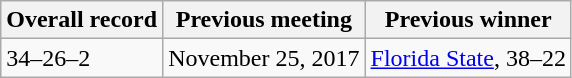<table class="wikitable">
<tr>
<th>Overall record</th>
<th>Previous meeting</th>
<th>Previous winner</th>
</tr>
<tr>
<td>34–26–2</td>
<td>November 25, 2017</td>
<td><a href='#'>Florida State</a>, 38–22</td>
</tr>
</table>
